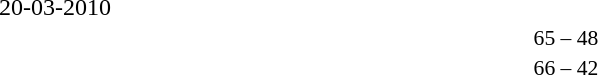<table width=100% cellspacing=1>
<tr>
<th width=25%></th>
<th width=10%></th>
<th></th>
</tr>
<tr>
<td>20-03-2010</td>
</tr>
<tr style=font-size:90%>
<td align=right><strong></strong></td>
<td align=center>65 – 48</td>
<td></td>
</tr>
<tr style=font-size:90%>
<td align=right><strong></strong></td>
<td align=center>66 – 42</td>
<td></td>
</tr>
<tr style=font-size:90%>
</tr>
</table>
